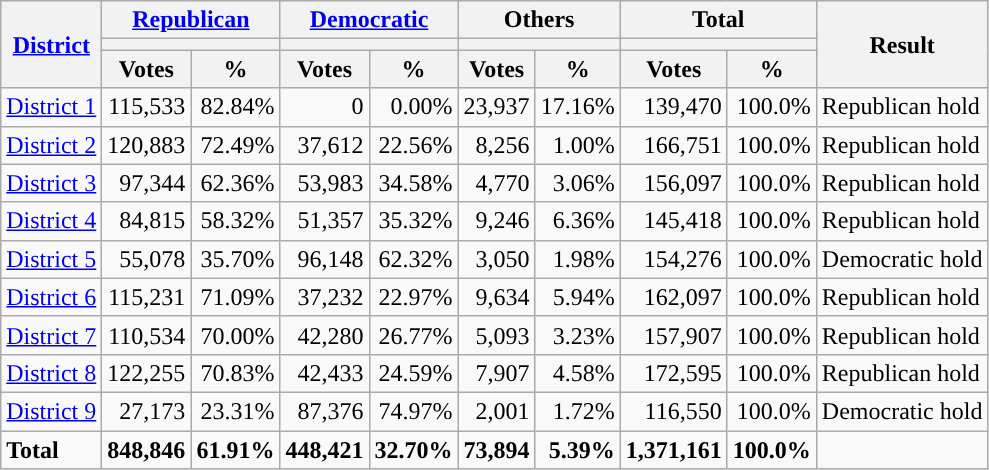<table class="wikitable plainrowheaders sortable" style="font-size:100%; text-align:right;">
<tr>
<th scope=col rowspan=3><a href='#'>District</a></th>
<th scope=col colspan=2><a href='#'>Republican</a></th>
<th scope=col colspan=2><a href='#'>Democratic</a></th>
<th scope=col colspan=2>Others</th>
<th scope=col colspan=2>Total</th>
<th scope=col rowspan=3>Result</th>
</tr>
<tr>
<th scope=col colspan=2 style="background:"></th>
<th scope=col colspan=2 style="background:"></th>
<th scope=col colspan=2></th>
<th scope=col colspan=2></th>
</tr>
<tr>
<th scope=col data-sort-type="number">Votes</th>
<th scope=col data-sort-type="number">%</th>
<th scope=col data-sort-type="number">Votes</th>
<th scope=col data-sort-type="number">%</th>
<th scope=col data-sort-type="number">Votes</th>
<th scope=col data-sort-type="number">%</th>
<th scope=col data-sort-type="number">Votes</th>
<th scope=col data-sort-type="number">%</th>
</tr>
<tr>
<td align=left><a href='#'>District 1</a></td>
<td>115,533</td>
<td>82.84%</td>
<td>0</td>
<td>0.00%</td>
<td>23,937</td>
<td>17.16%</td>
<td>139,470</td>
<td>100.0%</td>
<td align=left>Republican hold</td>
</tr>
<tr>
<td align=left><a href='#'>District 2</a></td>
<td>120,883</td>
<td>72.49%</td>
<td>37,612</td>
<td>22.56%</td>
<td>8,256</td>
<td>1.00%</td>
<td>166,751</td>
<td>100.0%</td>
<td align=left>Republican hold</td>
</tr>
<tr>
<td align=left><a href='#'>District 3</a></td>
<td>97,344</td>
<td>62.36%</td>
<td>53,983</td>
<td>34.58%</td>
<td>4,770</td>
<td>3.06%</td>
<td>156,097</td>
<td>100.0%</td>
<td align=left>Republican hold</td>
</tr>
<tr>
<td align=left><a href='#'>District 4</a></td>
<td>84,815</td>
<td>58.32%</td>
<td>51,357</td>
<td>35.32%</td>
<td>9,246</td>
<td>6.36%</td>
<td>145,418</td>
<td>100.0%</td>
<td align=left>Republican hold</td>
</tr>
<tr>
<td align=left><a href='#'>District 5</a></td>
<td>55,078</td>
<td>35.70%</td>
<td>96,148</td>
<td>62.32%</td>
<td>3,050</td>
<td>1.98%</td>
<td>154,276</td>
<td>100.0%</td>
<td align=left>Democratic hold</td>
</tr>
<tr>
<td align=left><a href='#'>District 6</a></td>
<td>115,231</td>
<td>71.09%</td>
<td>37,232</td>
<td>22.97%</td>
<td>9,634</td>
<td>5.94%</td>
<td>162,097</td>
<td>100.0%</td>
<td align=left>Republican hold</td>
</tr>
<tr>
<td align=left><a href='#'>District 7</a></td>
<td>110,534</td>
<td>70.00%</td>
<td>42,280</td>
<td>26.77%</td>
<td>5,093</td>
<td>3.23%</td>
<td>157,907</td>
<td>100.0%</td>
<td align=left>Republican hold</td>
</tr>
<tr>
<td align=left><a href='#'>District 8</a></td>
<td>122,255</td>
<td>70.83%</td>
<td>42,433</td>
<td>24.59%</td>
<td>7,907</td>
<td>4.58%</td>
<td>172,595</td>
<td>100.0%</td>
<td align=left>Republican hold</td>
</tr>
<tr>
<td align=left><a href='#'>District 9</a></td>
<td>27,173</td>
<td>23.31%</td>
<td>87,376</td>
<td>74.97%</td>
<td>2,001</td>
<td>1.72%</td>
<td>116,550</td>
<td>100.0%</td>
<td align=left>Democratic hold</td>
</tr>
<tr class="sortbottom" style="font-weight:bold">
<td align=left>Total</td>
<td>848,846</td>
<td>61.91%</td>
<td>448,421</td>
<td>32.70%</td>
<td>73,894</td>
<td>5.39%</td>
<td>1,371,161</td>
<td>100.0%</td>
<td></td>
</tr>
</table>
